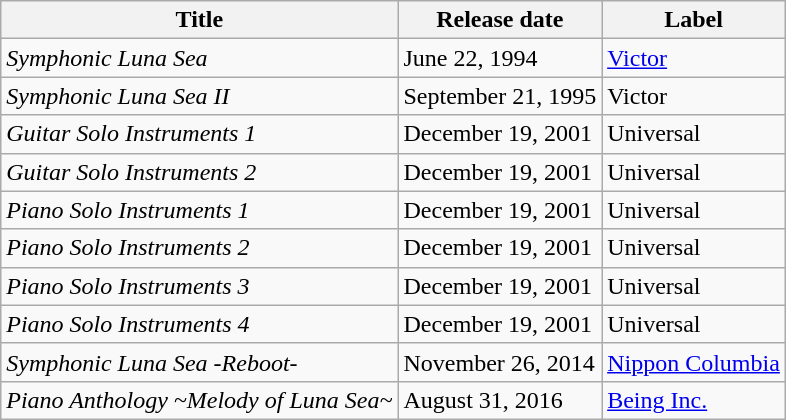<table class="wikitable">
<tr>
<th>Title</th>
<th>Release date</th>
<th>Label</th>
</tr>
<tr>
<td><em>Symphonic Luna Sea</em></td>
<td>June 22, 1994</td>
<td><a href='#'>Victor</a></td>
</tr>
<tr>
<td><em>Symphonic Luna Sea II</em></td>
<td>September 21, 1995</td>
<td>Victor</td>
</tr>
<tr>
<td><em>Guitar Solo Instruments 1</em></td>
<td>December 19, 2001</td>
<td>Universal</td>
</tr>
<tr>
<td><em>Guitar Solo Instruments 2</em></td>
<td>December 19, 2001</td>
<td>Universal</td>
</tr>
<tr>
<td><em>Piano Solo Instruments 1</em></td>
<td>December 19, 2001</td>
<td>Universal</td>
</tr>
<tr>
<td><em>Piano Solo Instruments 2</em></td>
<td>December 19, 2001</td>
<td>Universal</td>
</tr>
<tr>
<td><em>Piano Solo Instruments 3</em></td>
<td>December 19, 2001</td>
<td>Universal</td>
</tr>
<tr>
<td><em>Piano Solo Instruments 4</em></td>
<td>December 19, 2001</td>
<td>Universal</td>
</tr>
<tr>
<td><em>Symphonic Luna Sea -Reboot-</em></td>
<td>November 26, 2014</td>
<td><a href='#'>Nippon Columbia</a></td>
</tr>
<tr>
<td><em>Piano Anthology ~Melody of Luna Sea~</em></td>
<td>August 31, 2016</td>
<td><a href='#'>Being Inc.</a></td>
</tr>
</table>
